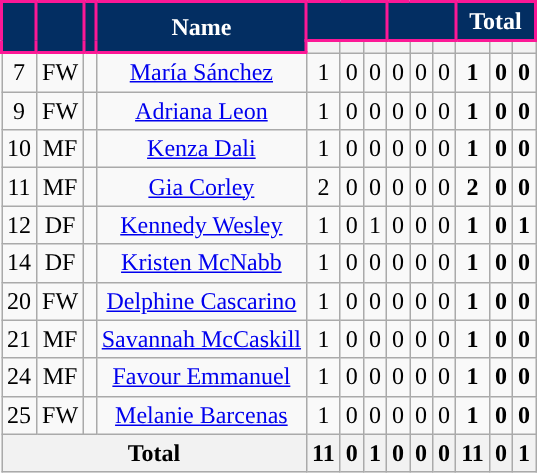<table class="wikitable sortable" style="text-align:center;">
<tr>
<th rowspan="2" style="background:#032E62; color:white; border:2px solid #FC1896;"></th>
<th rowspan="2" style="background:#032E62; color:white; border:2px solid #FC1896;"></th>
<th rowspan="2" style="background:#032E62; color:white; border:2px solid #FC1896;"></th>
<th rowspan="2" style="background:#032E62; color:white; border:2px solid #FC1896;">Name</th>
<th colspan="3" style="background:#032E62; color:white; border:2px solid #FC1896;"></th>
<th colspan="3" style="background:#032E62; color:white; border:2px solid #FC1896; "></th>
<th colspan="3" style="background:#032E62; color:white; border:2px solid #FC1896;">Total</th>
</tr>
<tr>
<th></th>
<th></th>
<th></th>
<th></th>
<th></th>
<th></th>
<th></th>
<th></th>
<th></th>
</tr>
<tr>
<td>7</td>
<td>FW</td>
<td></td>
<td><a href='#'>María Sánchez</a></td>
<td>1</td>
<td>0</td>
<td>0</td>
<td>0</td>
<td>0</td>
<td>0</td>
<td><strong>1</strong></td>
<td><strong>0</strong></td>
<td><strong>0</strong></td>
</tr>
<tr>
<td>9</td>
<td>FW</td>
<td></td>
<td><a href='#'>Adriana Leon</a></td>
<td>1</td>
<td>0</td>
<td>0</td>
<td>0</td>
<td>0</td>
<td>0</td>
<td><strong>1</strong></td>
<td><strong>0</strong></td>
<td><strong>0</strong></td>
</tr>
<tr>
<td>10</td>
<td>MF</td>
<td></td>
<td><a href='#'>Kenza Dali</a></td>
<td>1</td>
<td>0</td>
<td>0</td>
<td>0</td>
<td>0</td>
<td>0</td>
<td><strong>1</strong></td>
<td><strong>0</strong></td>
<td><strong>0</strong></td>
</tr>
<tr>
<td>11</td>
<td>MF</td>
<td></td>
<td><a href='#'>Gia Corley</a></td>
<td>2</td>
<td>0</td>
<td>0</td>
<td>0</td>
<td>0</td>
<td>0</td>
<td><strong>2</strong></td>
<td><strong>0</strong></td>
<td><strong>0</strong></td>
</tr>
<tr>
<td>12</td>
<td>DF</td>
<td></td>
<td><a href='#'>Kennedy Wesley</a></td>
<td>1</td>
<td>0</td>
<td>1</td>
<td>0</td>
<td>0</td>
<td>0</td>
<td><strong>1</strong></td>
<td><strong>0</strong></td>
<td><strong>1</strong></td>
</tr>
<tr>
<td>14</td>
<td>DF</td>
<td></td>
<td><a href='#'>Kristen McNabb</a></td>
<td>1</td>
<td>0</td>
<td>0</td>
<td>0</td>
<td>0</td>
<td>0</td>
<td><strong>1</strong></td>
<td><strong>0</strong></td>
<td><strong>0</strong></td>
</tr>
<tr>
<td>20</td>
<td>FW</td>
<td></td>
<td><a href='#'>Delphine Cascarino</a></td>
<td>1</td>
<td>0</td>
<td>0</td>
<td>0</td>
<td>0</td>
<td>0</td>
<td><strong>1</strong></td>
<td><strong>0</strong></td>
<td><strong>0</strong></td>
</tr>
<tr>
<td>21</td>
<td>MF</td>
<td></td>
<td><a href='#'>Savannah McCaskill</a></td>
<td>1</td>
<td>0</td>
<td>0</td>
<td>0</td>
<td>0</td>
<td>0</td>
<td><strong>1</strong></td>
<td><strong>0</strong></td>
<td><strong>0</strong></td>
</tr>
<tr>
<td>24</td>
<td>MF</td>
<td></td>
<td><a href='#'>Favour Emmanuel</a></td>
<td>1</td>
<td>0</td>
<td>0</td>
<td>0</td>
<td>0</td>
<td>0</td>
<td><strong>1</strong></td>
<td><strong>0</strong></td>
<td><strong>0</strong></td>
</tr>
<tr>
<td>25</td>
<td>FW</td>
<td></td>
<td><a href='#'>Melanie Barcenas</a></td>
<td>1</td>
<td>0</td>
<td>0</td>
<td>0</td>
<td>0</td>
<td>0</td>
<td><strong>1</strong></td>
<td><strong>0</strong></td>
<td><strong>0</strong></td>
</tr>
<tr>
<th colspan="4">Total</th>
<th>11</th>
<th>0</th>
<th>1</th>
<th>0</th>
<th>0</th>
<th>0</th>
<th>11</th>
<th>0</th>
<th>1</th>
</tr>
</table>
